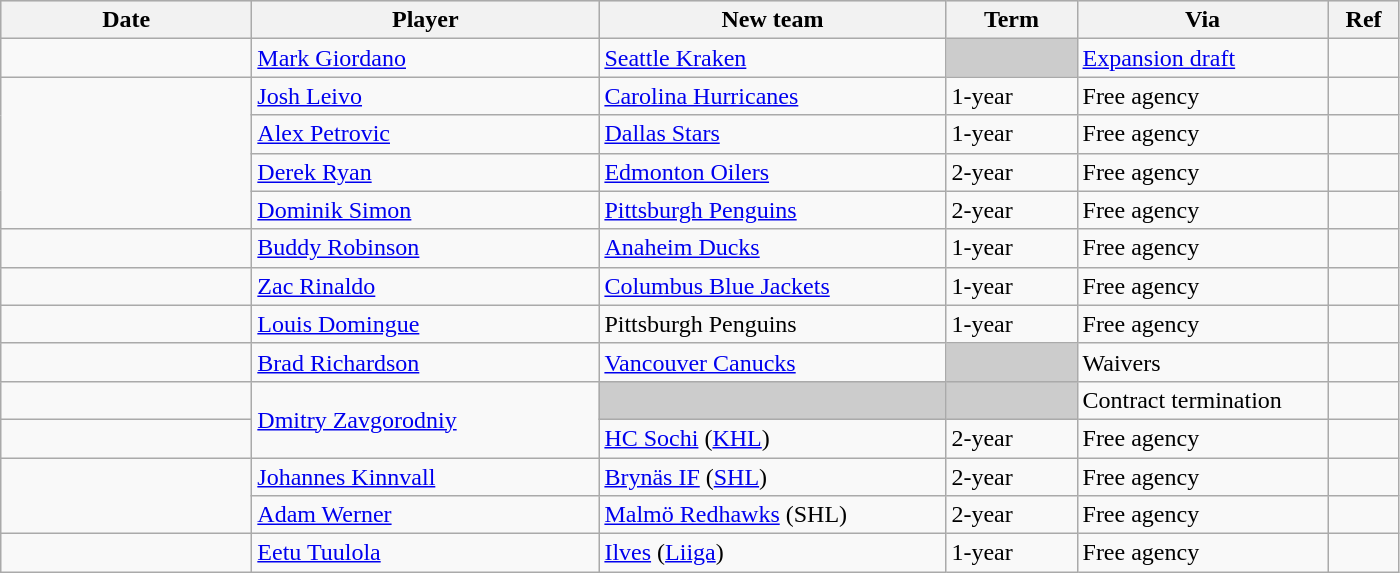<table class="wikitable">
<tr style="background:#ddd; text-align:center;">
<th style="width: 10em;">Date</th>
<th style="width: 14em;">Player</th>
<th style="width: 14em;">New team</th>
<th style="width: 5em;">Term</th>
<th style="width: 10em;">Via</th>
<th style="width: 2.5em;">Ref</th>
</tr>
<tr>
<td></td>
<td><a href='#'>Mark Giordano</a></td>
<td><a href='#'>Seattle Kraken</a></td>
<td style="background:#ccc;"></td>
<td><a href='#'>Expansion draft</a></td>
<td></td>
</tr>
<tr>
<td rowspan=4></td>
<td><a href='#'>Josh Leivo</a></td>
<td><a href='#'>Carolina Hurricanes</a></td>
<td>1-year</td>
<td>Free agency</td>
<td></td>
</tr>
<tr>
<td><a href='#'>Alex Petrovic</a></td>
<td><a href='#'>Dallas Stars</a></td>
<td>1-year</td>
<td>Free agency</td>
<td></td>
</tr>
<tr>
<td><a href='#'>Derek Ryan</a></td>
<td><a href='#'>Edmonton Oilers</a></td>
<td>2-year</td>
<td>Free agency</td>
<td></td>
</tr>
<tr>
<td><a href='#'>Dominik Simon</a></td>
<td><a href='#'>Pittsburgh Penguins</a></td>
<td>2-year</td>
<td>Free agency</td>
<td></td>
</tr>
<tr>
<td></td>
<td><a href='#'>Buddy Robinson</a></td>
<td><a href='#'>Anaheim Ducks</a></td>
<td>1-year</td>
<td>Free agency</td>
<td></td>
</tr>
<tr>
<td></td>
<td><a href='#'>Zac Rinaldo</a></td>
<td><a href='#'>Columbus Blue Jackets</a></td>
<td>1-year</td>
<td>Free agency</td>
<td></td>
</tr>
<tr>
<td></td>
<td><a href='#'>Louis Domingue</a></td>
<td>Pittsburgh Penguins</td>
<td>1-year</td>
<td>Free agency</td>
<td></td>
</tr>
<tr>
<td></td>
<td><a href='#'>Brad Richardson</a></td>
<td><a href='#'>Vancouver Canucks</a></td>
<td style="background:#ccc;"></td>
<td>Waivers</td>
<td></td>
</tr>
<tr>
<td></td>
<td rowspan=2><a href='#'>Dmitry Zavgorodniy</a></td>
<td style="background:#ccc;"></td>
<td style="background:#ccc;"></td>
<td>Contract termination</td>
<td></td>
</tr>
<tr>
<td></td>
<td><a href='#'>HC Sochi</a> (<a href='#'>KHL</a>)</td>
<td>2-year</td>
<td>Free agency</td>
<td></td>
</tr>
<tr>
<td rowspan=2></td>
<td><a href='#'>Johannes Kinnvall</a></td>
<td><a href='#'>Brynäs IF</a> (<a href='#'>SHL</a>)</td>
<td>2-year</td>
<td>Free agency</td>
<td></td>
</tr>
<tr>
<td><a href='#'>Adam Werner</a></td>
<td><a href='#'>Malmö Redhawks</a> (SHL)</td>
<td>2-year</td>
<td>Free agency</td>
<td></td>
</tr>
<tr>
<td></td>
<td><a href='#'>Eetu Tuulola</a></td>
<td><a href='#'>Ilves</a> (<a href='#'>Liiga</a>)</td>
<td>1-year</td>
<td>Free agency</td>
<td></td>
</tr>
</table>
